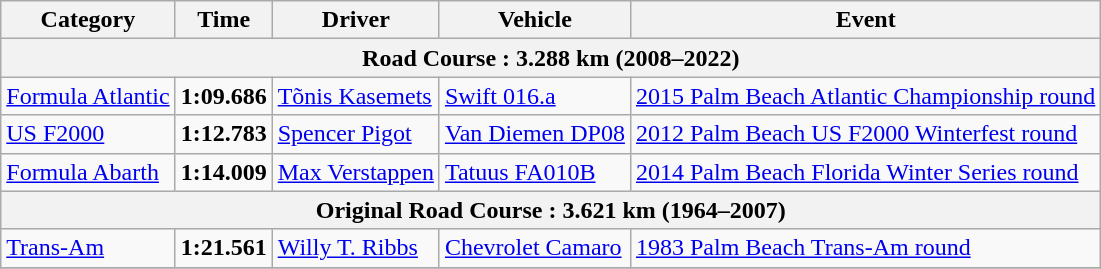<table class="wikitable">
<tr>
<th>Category</th>
<th>Time</th>
<th>Driver</th>
<th>Vehicle</th>
<th>Event</th>
</tr>
<tr>
<th colspan=5>Road Course : 3.288 km (2008–2022)</th>
</tr>
<tr>
<td><a href='#'>Formula Atlantic</a></td>
<td><strong>1:09.686</strong></td>
<td><a href='#'>Tõnis Kasemets</a></td>
<td><a href='#'>Swift 016.a</a></td>
<td><a href='#'>2015 Palm Beach Atlantic Championship round</a></td>
</tr>
<tr>
<td><a href='#'>US F2000</a></td>
<td><strong>1:12.783</strong></td>
<td><a href='#'>Spencer Pigot</a></td>
<td><a href='#'>Van Diemen DP08</a></td>
<td><a href='#'>2012 Palm Beach US F2000 Winterfest round</a></td>
</tr>
<tr>
<td><a href='#'>Formula Abarth</a></td>
<td><strong>1:14.009</strong></td>
<td><a href='#'>Max Verstappen</a></td>
<td><a href='#'>Tatuus FA010B</a></td>
<td><a href='#'>2014 Palm Beach Florida Winter Series round</a></td>
</tr>
<tr>
<th colspan=5>Original Road Course : 3.621 km (1964–2007)</th>
</tr>
<tr>
<td><a href='#'>Trans-Am</a></td>
<td><strong>1:21.561</strong></td>
<td><a href='#'>Willy T. Ribbs</a></td>
<td><a href='#'>Chevrolet Camaro</a></td>
<td><a href='#'>1983 Palm Beach Trans-Am round</a></td>
</tr>
<tr>
</tr>
</table>
